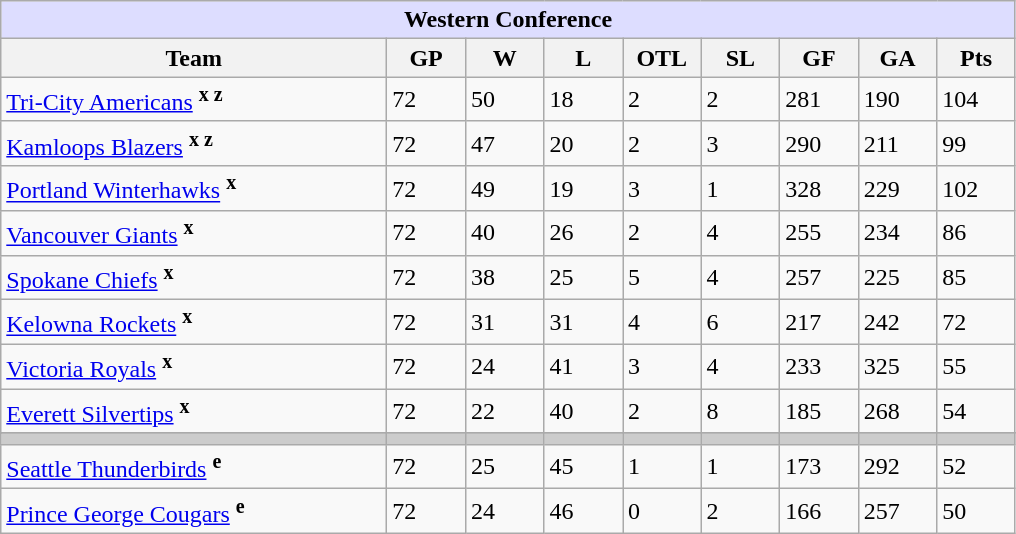<table class="wikitable">
<tr>
<th colspan="9" style="background-color: #DDDDFF;"><strong>Western Conference</strong></th>
</tr>
<tr>
<th width=250>Team</th>
<th width=45>GP</th>
<th width=45>W</th>
<th width=45>L</th>
<th width=45>OTL</th>
<th width=45>SL</th>
<th width=45>GF</th>
<th width=45>GA</th>
<th width=45>Pts</th>
</tr>
<tr>
<td><a href='#'>Tri-City Americans</a> <sup><strong>x z</strong></sup></td>
<td>72</td>
<td>50</td>
<td>18</td>
<td>2</td>
<td>2</td>
<td>281</td>
<td>190</td>
<td>104</td>
</tr>
<tr>
<td><a href='#'>Kamloops Blazers</a> <sup><strong>x z</strong></sup></td>
<td>72</td>
<td>47</td>
<td>20</td>
<td>2</td>
<td>3</td>
<td>290</td>
<td>211</td>
<td>99</td>
</tr>
<tr>
<td><a href='#'>Portland Winterhawks</a> <sup><strong>x</strong></sup></td>
<td>72</td>
<td>49</td>
<td>19</td>
<td>3</td>
<td>1</td>
<td>328</td>
<td>229</td>
<td>102</td>
</tr>
<tr>
<td><a href='#'>Vancouver Giants</a> <sup><strong>x</strong></sup></td>
<td>72</td>
<td>40</td>
<td>26</td>
<td>2</td>
<td>4</td>
<td>255</td>
<td>234</td>
<td>86</td>
</tr>
<tr>
<td><a href='#'>Spokane Chiefs</a> <sup><strong>x</strong></sup></td>
<td>72</td>
<td>38</td>
<td>25</td>
<td>5</td>
<td>4</td>
<td>257</td>
<td>225</td>
<td>85</td>
</tr>
<tr>
<td><a href='#'>Kelowna Rockets</a> <sup><strong>x</strong></sup></td>
<td>72</td>
<td>31</td>
<td>31</td>
<td>4</td>
<td>6</td>
<td>217</td>
<td>242</td>
<td>72</td>
</tr>
<tr>
<td><a href='#'>Victoria Royals</a> <sup><strong>x</strong></sup></td>
<td>72</td>
<td>24</td>
<td>41</td>
<td>3</td>
<td>4</td>
<td>233</td>
<td>325</td>
<td>55</td>
</tr>
<tr>
<td><a href='#'>Everett Silvertips</a> <sup><strong>x</strong></sup></td>
<td>72</td>
<td>22</td>
<td>40</td>
<td>2</td>
<td>8</td>
<td>185</td>
<td>268</td>
<td>54</td>
</tr>
<tr>
</tr>
<tr style="background-color:#cccccc;">
<td></td>
<td></td>
<td></td>
<td></td>
<td></td>
<td></td>
<td></td>
<td></td>
<td></td>
</tr>
<tr>
<td><a href='#'>Seattle Thunderbirds</a> <sup><strong>e</strong></sup></td>
<td>72</td>
<td>25</td>
<td>45</td>
<td>1</td>
<td>1</td>
<td>173</td>
<td>292</td>
<td>52</td>
</tr>
<tr>
<td><a href='#'>Prince George Cougars</a> <sup><strong>e</strong></sup></td>
<td>72</td>
<td>24</td>
<td>46</td>
<td>0</td>
<td>2</td>
<td>166</td>
<td>257</td>
<td>50</td>
</tr>
</table>
